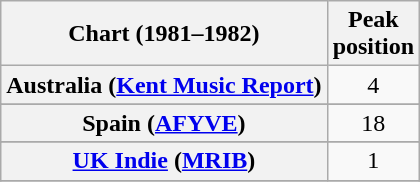<table class="wikitable sortable plainrowheaders" style="text-align:center">
<tr>
<th scope="col">Chart (1981–1982)</th>
<th scope="col">Peak<br>position</th>
</tr>
<tr>
<th scope="row">Australia (<a href='#'>Kent Music Report</a>)</th>
<td>4</td>
</tr>
<tr>
</tr>
<tr>
</tr>
<tr>
</tr>
<tr>
<th scope="row">Spain (<a href='#'>AFYVE</a>)</th>
<td>18</td>
</tr>
<tr>
</tr>
<tr>
</tr>
<tr>
<th scope="row"><a href='#'>UK Indie</a> (<a href='#'>MRIB</a>)</th>
<td>1</td>
</tr>
<tr>
</tr>
</table>
